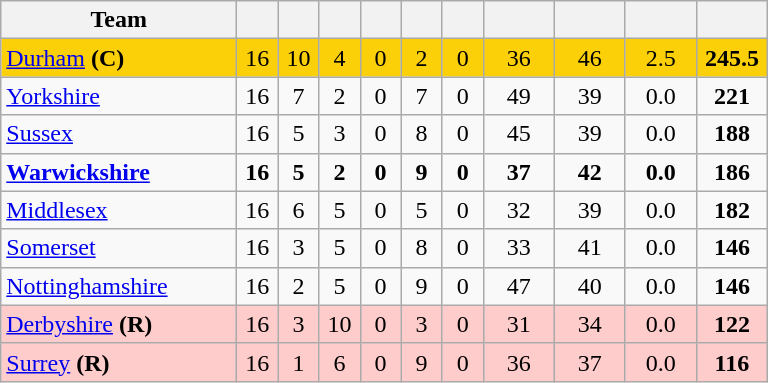<table class="wikitable" style="text-align:center">
<tr>
<th width=150>Team</th>
<th width=20></th>
<th width=20></th>
<th width=20></th>
<th width=20></th>
<th width=20></th>
<th width=20></th>
<th width=40></th>
<th width=40></th>
<th width=40></th>
<th width=40></th>
</tr>
<tr style="background:#fbd009;">
<td align=left><a href='#'>Durham</a> <strong>(C)</strong></td>
<td>16</td>
<td>10</td>
<td>4</td>
<td>0</td>
<td>2</td>
<td>0</td>
<td>36</td>
<td>46</td>
<td>2.5</td>
<td><strong>245.5</strong></td>
</tr>
<tr>
<td align=left><a href='#'>Yorkshire</a></td>
<td>16</td>
<td>7</td>
<td>2</td>
<td>0</td>
<td>7</td>
<td>0</td>
<td>49</td>
<td>39</td>
<td>0.0</td>
<td><strong>221</strong></td>
</tr>
<tr>
<td align=left><a href='#'>Sussex</a></td>
<td>16</td>
<td>5</td>
<td>3</td>
<td>0</td>
<td>8</td>
<td>0</td>
<td>45</td>
<td>39</td>
<td>0.0</td>
<td><strong>188</strong></td>
</tr>
<tr style="font-weight:bold">
<td align=left><a href='#'>Warwickshire</a></td>
<td>16</td>
<td>5</td>
<td>2</td>
<td>0</td>
<td>9</td>
<td>0</td>
<td>37</td>
<td>42</td>
<td>0.0</td>
<td><strong>186</strong></td>
</tr>
<tr>
<td align=left><a href='#'>Middlesex</a></td>
<td>16</td>
<td>6</td>
<td>5</td>
<td>0</td>
<td>5</td>
<td>0</td>
<td>32</td>
<td>39</td>
<td>0.0</td>
<td><strong>182</strong></td>
</tr>
<tr>
<td align=left><a href='#'>Somerset</a></td>
<td>16</td>
<td>3</td>
<td>5</td>
<td>0</td>
<td>8</td>
<td>0</td>
<td>33</td>
<td>41</td>
<td>0.0</td>
<td><strong>146</strong></td>
</tr>
<tr>
<td align=left><a href='#'>Nottinghamshire</a></td>
<td>16</td>
<td>2</td>
<td>5</td>
<td>0</td>
<td>9</td>
<td>0</td>
<td>47</td>
<td>40</td>
<td>0.0</td>
<td><strong>146</strong></td>
</tr>
<tr style="background:#FFCCCC">
<td align=left><a href='#'>Derbyshire</a> <strong>(R)</strong></td>
<td>16</td>
<td>3</td>
<td>10</td>
<td>0</td>
<td>3</td>
<td>0</td>
<td>31</td>
<td>34</td>
<td>0.0</td>
<td><strong>122</strong></td>
</tr>
<tr style="background:#FFCCCC">
<td align=left><a href='#'>Surrey</a> <strong>(R)</strong></td>
<td>16</td>
<td>1</td>
<td>6</td>
<td>0</td>
<td>9</td>
<td>0</td>
<td>36</td>
<td>37</td>
<td>0.0</td>
<td><strong>116</strong></td>
</tr>
</table>
